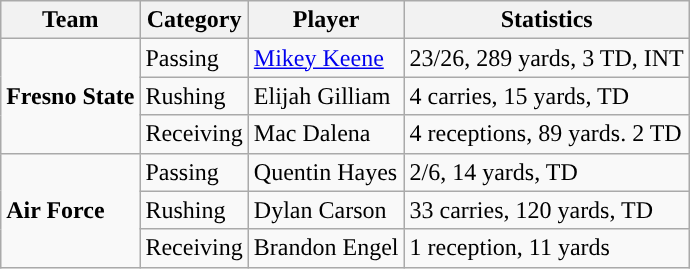<table class="wikitable" style="float: right;">
<tr>
<th>Team</th>
<th>Category</th>
<th>Player</th>
<th>Statistics</th>
</tr>
<tr>
<td rowspan=3><strong>Fresno State</strong></td>
<td>Passing</td>
<td><a href='#'>Mikey Keene</a></td>
<td>23/26, 289 yards, 3 TD, INT</td>
</tr>
<tr>
<td>Rushing</td>
<td>Elijah Gilliam</td>
<td>4 carries, 15 yards, TD</td>
</tr>
<tr>
<td>Receiving</td>
<td>Mac Dalena</td>
<td>4 receptions, 89 yards. 2 TD</td>
</tr>
<tr>
<td rowspan=3><strong>Air Force</strong></td>
<td>Passing</td>
<td>Quentin Hayes</td>
<td>2/6, 14 yards, TD</td>
</tr>
<tr>
<td>Rushing</td>
<td>Dylan Carson</td>
<td>33 carries, 120 yards, TD</td>
</tr>
<tr>
<td>Receiving</td>
<td>Brandon Engel</td>
<td>1 reception, 11 yards</td>
</tr>
</table>
